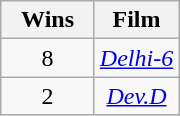<table class="wikitable" rowspan="2" style="text-align:center;">
<tr>
<th scope="col" style="width:55px;">Wins</th>
<th scope="col" style="text-align:center;">Film</th>
</tr>
<tr>
<td>8</td>
<td><em><a href='#'>Delhi-6</a></em></td>
</tr>
<tr>
<td>2</td>
<td><em><a href='#'>Dev.D</a></em></td>
</tr>
</table>
